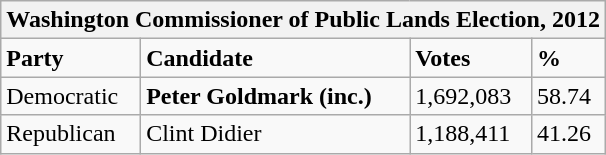<table class="wikitable">
<tr>
<th colspan="4">Washington Commissioner of Public Lands Election, 2012</th>
</tr>
<tr>
<td><strong>Party</strong></td>
<td><strong>Candidate</strong></td>
<td><strong>Votes</strong></td>
<td><strong>%</strong></td>
</tr>
<tr>
<td>Democratic</td>
<td><strong>Peter Goldmark (inc.)</strong></td>
<td>1,692,083</td>
<td>58.74</td>
</tr>
<tr>
<td>Republican</td>
<td>Clint Didier</td>
<td>1,188,411</td>
<td>41.26</td>
</tr>
</table>
